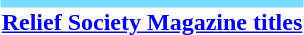<table style="margin:1em auto;">
<tr>
<td><br>


</td>
</tr>
<tr>
<th colspan="3" style="border-top: 5px solid #79DBFF;"><a href='#'>Relief Society Magazine titles</a><br>


</th>
</tr>
<tr>
<td></td>
</tr>
</table>
